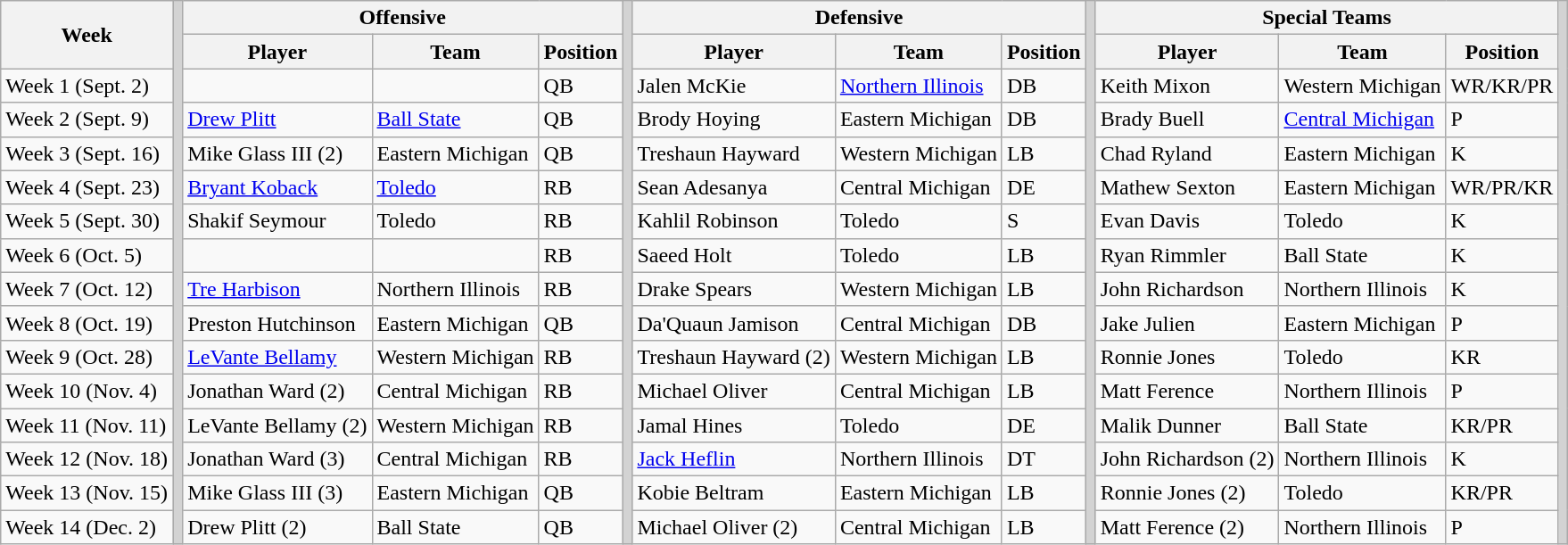<table class="wikitable" border="1">
<tr>
<th rowspan="2">Week</th>
<th rowSpan="17" style="background-color:lightgrey;"></th>
<th colspan="3">Offensive</th>
<th rowSpan="17" style="background-color:lightgrey;"></th>
<th colspan="3">Defensive</th>
<th rowSpan="17" style="background-color:lightgrey;"></th>
<th colspan="3">Special Teams</th>
<th rowSpan="17" style="background-color:lightgrey;"></th>
</tr>
<tr>
<th>Player</th>
<th>Team</th>
<th>Position</th>
<th>Player</th>
<th>Team</th>
<th>Position</th>
<th>Player</th>
<th>Team</th>
<th>Position</th>
</tr>
<tr>
<td>Week 1 (Sept. 2)</td>
<td></td>
<td></td>
<td>QB</td>
<td>Jalen McKie</td>
<td><a href='#'>Northern Illinois</a></td>
<td>DB</td>
<td>Keith Mixon</td>
<td>Western Michigan</td>
<td>WR/KR/PR</td>
</tr>
<tr>
<td>Week 2 (Sept. 9)</td>
<td><a href='#'>Drew Plitt</a></td>
<td><a href='#'>Ball State</a></td>
<td>QB</td>
<td>Brody Hoying</td>
<td>Eastern Michigan</td>
<td>DB</td>
<td>Brady Buell</td>
<td><a href='#'>Central Michigan</a></td>
<td>P</td>
</tr>
<tr>
<td>Week 3 (Sept. 16)</td>
<td>Mike Glass III (2)</td>
<td>Eastern Michigan</td>
<td>QB</td>
<td>Treshaun Hayward</td>
<td>Western Michigan</td>
<td>LB</td>
<td>Chad Ryland</td>
<td>Eastern Michigan</td>
<td>K</td>
</tr>
<tr>
<td>Week 4 (Sept. 23)</td>
<td><a href='#'>Bryant Koback</a></td>
<td><a href='#'>Toledo</a></td>
<td>RB</td>
<td>Sean Adesanya</td>
<td>Central Michigan</td>
<td>DE</td>
<td>Mathew Sexton</td>
<td>Eastern Michigan</td>
<td>WR/PR/KR</td>
</tr>
<tr>
<td>Week 5 (Sept. 30)</td>
<td>Shakif Seymour</td>
<td>Toledo</td>
<td>RB</td>
<td>Kahlil Robinson</td>
<td>Toledo</td>
<td>S</td>
<td>Evan Davis</td>
<td>Toledo</td>
<td>K</td>
</tr>
<tr>
<td>Week 6 (Oct. 5)</td>
<td></td>
<td></td>
<td>RB</td>
<td>Saeed Holt</td>
<td>Toledo</td>
<td>LB</td>
<td>Ryan Rimmler</td>
<td>Ball State</td>
<td>K</td>
</tr>
<tr>
<td>Week 7 (Oct. 12)</td>
<td><a href='#'>Tre Harbison</a></td>
<td>Northern Illinois</td>
<td>RB</td>
<td>Drake Spears</td>
<td>Western Michigan</td>
<td>LB</td>
<td>John Richardson</td>
<td>Northern Illinois</td>
<td>K</td>
</tr>
<tr>
<td>Week 8 (Oct. 19)</td>
<td>Preston Hutchinson</td>
<td>Eastern Michigan</td>
<td>QB</td>
<td>Da'Quaun Jamison</td>
<td>Central Michigan</td>
<td>DB</td>
<td>Jake Julien</td>
<td>Eastern Michigan</td>
<td>P</td>
</tr>
<tr>
<td>Week 9 (Oct. 28)</td>
<td><a href='#'>LeVante Bellamy</a></td>
<td>Western Michigan</td>
<td>RB</td>
<td>Treshaun Hayward (2)</td>
<td>Western Michigan</td>
<td>LB</td>
<td>Ronnie Jones</td>
<td>Toledo</td>
<td>KR</td>
</tr>
<tr>
<td>Week 10 (Nov. 4)</td>
<td>Jonathan Ward (2)</td>
<td>Central Michigan</td>
<td>RB</td>
<td>Michael Oliver</td>
<td>Central Michigan</td>
<td>LB</td>
<td>Matt Ference</td>
<td>Northern Illinois</td>
<td>P</td>
</tr>
<tr>
<td>Week 11 (Nov. 11)</td>
<td>LeVante Bellamy (2)</td>
<td>Western Michigan</td>
<td>RB</td>
<td>Jamal Hines</td>
<td>Toledo</td>
<td>DE</td>
<td>Malik Dunner</td>
<td>Ball State</td>
<td>KR/PR</td>
</tr>
<tr>
<td>Week 12 (Nov. 18)</td>
<td>Jonathan Ward (3)</td>
<td>Central Michigan</td>
<td>RB</td>
<td><a href='#'>Jack Heflin</a></td>
<td>Northern Illinois</td>
<td>DT</td>
<td>John Richardson (2)</td>
<td>Northern Illinois</td>
<td>K</td>
</tr>
<tr>
<td>Week 13 (Nov. 15)</td>
<td>Mike Glass III (3)</td>
<td>Eastern Michigan</td>
<td>QB</td>
<td>Kobie Beltram</td>
<td>Eastern Michigan</td>
<td>LB</td>
<td>Ronnie Jones (2)</td>
<td>Toledo</td>
<td>KR/PR</td>
</tr>
<tr>
<td>Week 14 (Dec. 2)</td>
<td>Drew Plitt (2)</td>
<td>Ball State</td>
<td>QB</td>
<td>Michael Oliver (2)</td>
<td>Central Michigan</td>
<td>LB</td>
<td>Matt Ference (2)</td>
<td>Northern Illinois</td>
<td>P</td>
</tr>
</table>
